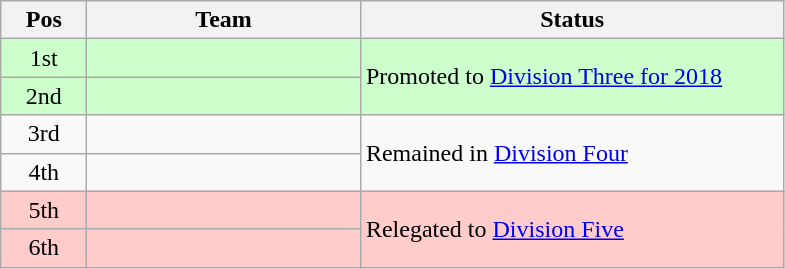<table class="wikitable">
<tr>
<th width=50>Pos</th>
<th width=175>Team</th>
<th width=275>Status</th>
</tr>
<tr style="background:#cfc">
<td align="center">1st</td>
<td></td>
<td rowspan=2>Promoted to <a href='#'>Division Three for 2018</a></td>
</tr>
<tr style="background:#cfc">
<td align="center">2nd</td>
<td></td>
</tr>
<tr>
<td align="center">3rd</td>
<td></td>
<td rowspan=2>Remained in <a href='#'>Division Four</a></td>
</tr>
<tr>
<td align="center">4th</td>
<td></td>
</tr>
<tr style="background:#fcc">
<td align="center">5th</td>
<td></td>
<td rowspan=2>Relegated to <a href='#'>Division Five</a></td>
</tr>
<tr style="background:#fcc">
<td align="center">6th</td>
<td></td>
</tr>
</table>
